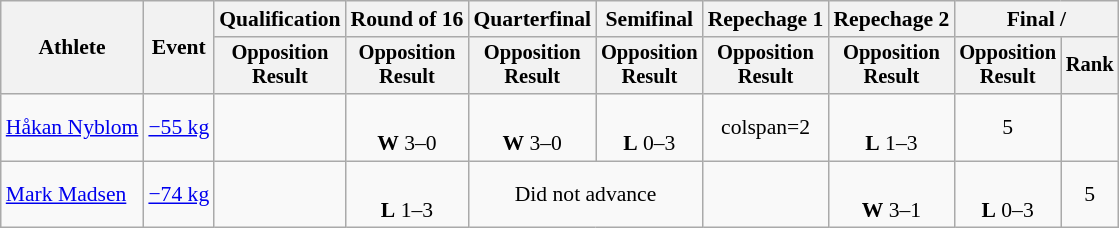<table class="wikitable" style="font-size:90%">
<tr>
<th rowspan="2">Athlete</th>
<th rowspan="2">Event</th>
<th>Qualification</th>
<th>Round of 16</th>
<th>Quarterfinal</th>
<th>Semifinal</th>
<th>Repechage 1</th>
<th>Repechage 2</th>
<th colspan=2>Final / </th>
</tr>
<tr style="font-size: 95%">
<th>Opposition<br>Result</th>
<th>Opposition<br>Result</th>
<th>Opposition<br>Result</th>
<th>Opposition<br>Result</th>
<th>Opposition<br>Result</th>
<th>Opposition<br>Result</th>
<th>Opposition<br>Result</th>
<th>Rank</th>
</tr>
<tr align=center>
<td align=left><a href='#'>Håkan Nyblom</a></td>
<td align=left><a href='#'>−55 kg</a></td>
<td></td>
<td><br><strong>W</strong> 3–0 <sup></sup></td>
<td><br><strong>W</strong> 3–0 <sup></sup></td>
<td><br><strong>L</strong> 0–3 <sup></sup></td>
<td>colspan=2 </td>
<td><br><strong>L</strong> 1–3 <sup></sup></td>
<td>5</td>
</tr>
<tr align=center>
<td align=left><a href='#'>Mark Madsen</a></td>
<td align=left><a href='#'>−74 kg</a></td>
<td></td>
<td><br><strong>L</strong> 1–3 <sup></sup></td>
<td colspan=2>Did not advance</td>
<td></td>
<td><br><strong>W</strong> 3–1 <sup></sup></td>
<td><br><strong>L</strong> 0–3 <sup></sup></td>
<td>5</td>
</tr>
</table>
